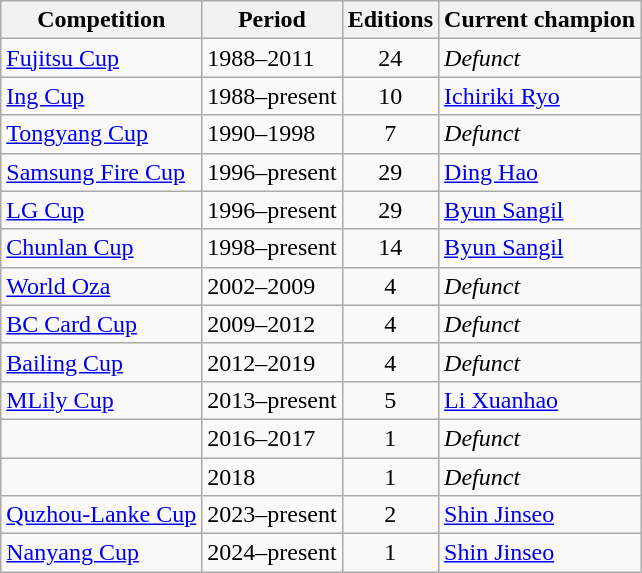<table class="wikitable">
<tr>
<th>Competition</th>
<th>Period</th>
<th>Editions</th>
<th>Current champion</th>
</tr>
<tr>
<td><a href='#'>Fujitsu Cup</a></td>
<td>1988–2011</td>
<td align="center">24</td>
<td><em>Defunct</em></td>
</tr>
<tr>
<td><a href='#'>Ing Cup</a></td>
<td>1988–present</td>
<td align="center">10</td>
<td><a href='#'>Ichiriki Ryo</a></td>
</tr>
<tr>
<td><a href='#'>Tongyang Cup</a></td>
<td>1990–1998</td>
<td align="center">7</td>
<td><em>Defunct</em></td>
</tr>
<tr>
<td><a href='#'>Samsung Fire Cup</a></td>
<td>1996–present</td>
<td align="center">29</td>
<td><a href='#'>Ding Hao</a></td>
</tr>
<tr>
<td><a href='#'>LG Cup</a></td>
<td>1996–present</td>
<td align="center">29</td>
<td><a href='#'>Byun Sangil</a></td>
</tr>
<tr>
<td><a href='#'>Chunlan Cup</a></td>
<td>1998–present</td>
<td align="center">14</td>
<td><a href='#'>Byun Sangil</a></td>
</tr>
<tr>
<td><a href='#'>World Oza</a></td>
<td>2002–2009</td>
<td align="center">4</td>
<td><em>Defunct</em></td>
</tr>
<tr>
<td><a href='#'>BC Card Cup</a></td>
<td>2009–2012</td>
<td align="center">4</td>
<td><em>Defunct</em></td>
</tr>
<tr>
<td><a href='#'>Bailing Cup</a></td>
<td>2012–2019</td>
<td align="center">4</td>
<td><em>Defunct</em></td>
</tr>
<tr>
<td><a href='#'>MLily Cup</a></td>
<td>2013–present</td>
<td align="center">5</td>
<td><a href='#'>Li Xuanhao</a></td>
</tr>
<tr>
<td></td>
<td>2016–2017</td>
<td align="center">1</td>
<td><em>Defunct</em></td>
</tr>
<tr>
<td></td>
<td>2018</td>
<td align="center">1</td>
<td><em>Defunct</em></td>
</tr>
<tr>
<td><a href='#'>Quzhou-Lanke Cup</a></td>
<td>2023–present</td>
<td align="center">2</td>
<td><a href='#'>Shin Jinseo</a></td>
</tr>
<tr>
<td><a href='#'>Nanyang Cup</a></td>
<td>2024–present</td>
<td align="center">1</td>
<td><a href='#'>Shin Jinseo</a></td>
</tr>
</table>
